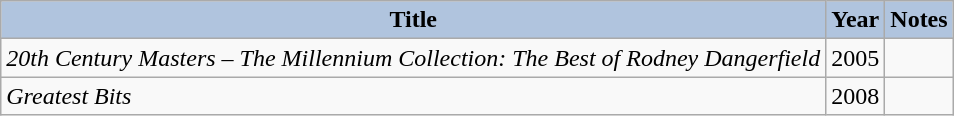<table class="wikitable">
<tr style="text-align:center;">
<th style="background:#B0C4DE;">Title</th>
<th style="background:#B0C4DE;">Year</th>
<th style="background:#B0C4DE;">Notes</th>
</tr>
<tr>
<td><em>20th Century Masters – The Millennium Collection: The Best of Rodney Dangerfield</em></td>
<td>2005</td>
<td></td>
</tr>
<tr>
<td><em>Greatest Bits</em></td>
<td>2008</td>
<td></td>
</tr>
</table>
